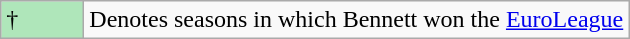<table class="wikitable">
<tr>
<td style="background:#AFE6BA; width:3em;">†</td>
<td>Denotes seasons in which Bennett won the <a href='#'>EuroLeague</a></td>
</tr>
</table>
